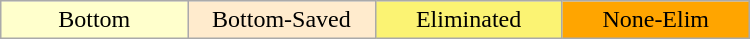<table class="wikitable" style="margin:1em auto; text-align:center;">
<tr>
<td style="background:#FFFFCC" ; padding-left: 1em;" width="20%"="Center">Bottom</td>
<td style="background:#FFEBCD" ; padding-left: 1em;" width="20%"="Center">Bottom-Saved</td>
<td style="background:#FBF373" ; padding-left: 1em;" width="20%"="Center">Eliminated</td>
<td style="background:orange" ; padding-left: 1em;" width="20%"="Center">None-Elim</td>
</tr>
</table>
